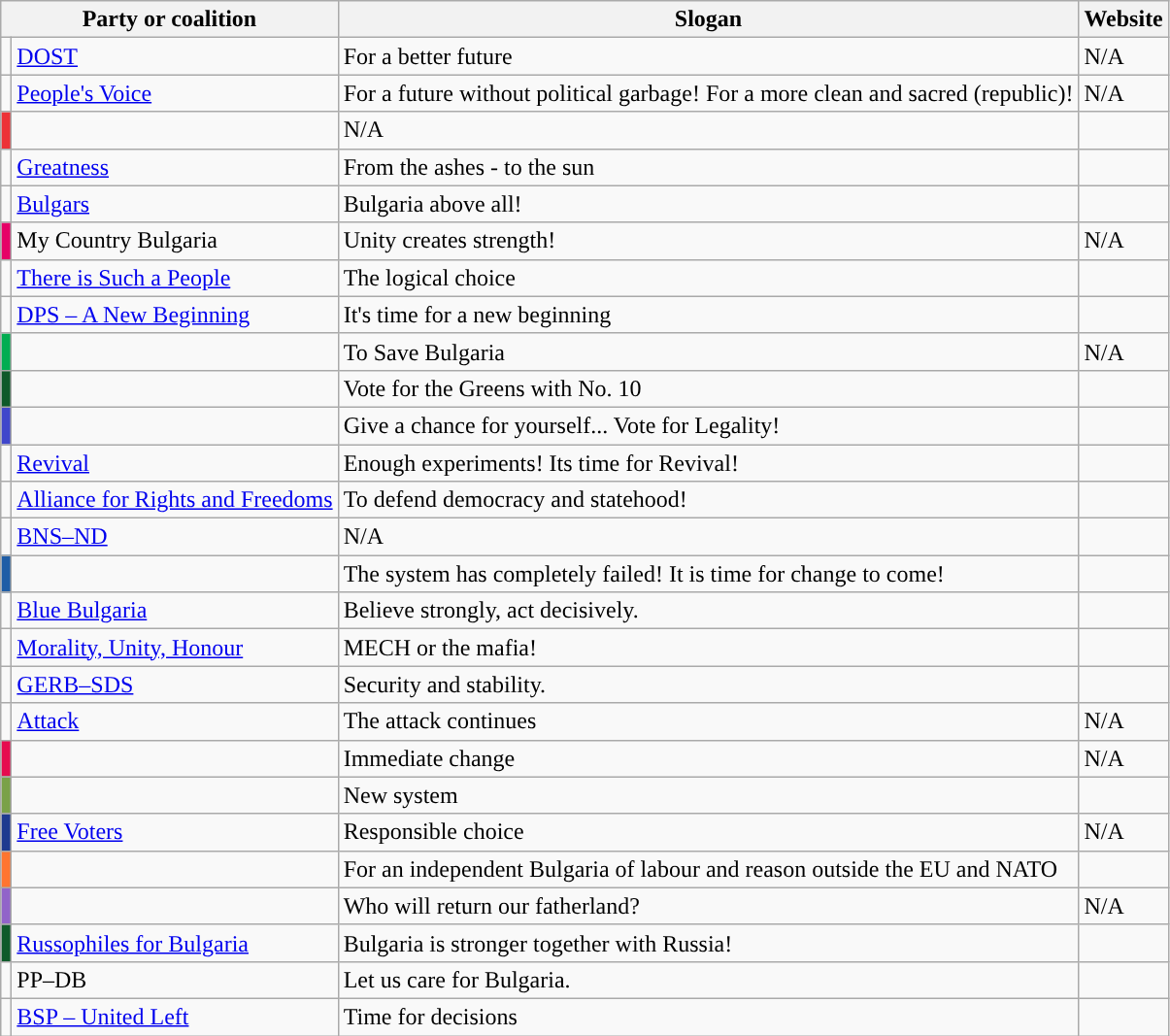<table class="wikitable">
<tr>
<th colspan="2">Party or coalition</th>
<th>Slogan</th>
<th>Website</th>
</tr>
<tr>
<td style="background:"></td>
<td><a href='#'>DOST</a></td>
<td>For a better future</td>
<td>N/A</td>
</tr>
<tr>
<td style="background:"></td>
<td><a href='#'>People's Voice</a></td>
<td>For a future without political garbage! For a more clean and sacred (republic)!</td>
<td>N/A</td>
</tr>
<tr>
<td style="background:#ED3237"></td>
<td></td>
<td>N/A</td>
<td></td>
</tr>
<tr>
<td style="background:"></td>
<td><a href='#'>Greatness</a></td>
<td>From the ashes - to the sun</td>
<td></td>
</tr>
<tr>
<td style="background:"></td>
<td><a href='#'>Bulgars</a></td>
<td>Bulgaria above all!</td>
<td></td>
</tr>
<tr>
<td style="background:#e60167"></td>
<td>My Country Bulgaria</td>
<td>Unity creates strength!</td>
<td>N/A</td>
</tr>
<tr>
<td style="background:"></td>
<td><a href='#'>There is Such a People</a></td>
<td>The logical choice</td>
<td></td>
</tr>
<tr>
<td style="background:"></td>
<td><a href='#'>DPS – A New Beginning</a></td>
<td>It's time for a new beginning</td>
<td></td>
</tr>
<tr>
<td style="background:#02AD51"></td>
<td></td>
<td>To Save Bulgaria</td>
<td>N/A</td>
</tr>
<tr>
<td style="background:#0f592a"></td>
<td></td>
<td>Vote for the Greens with No. 10</td>
<td></td>
</tr>
<tr>
<td style="background:#4047CB"></td>
<td></td>
<td>Give a chance for yourself... Vote for Legality!</td>
<td></td>
</tr>
<tr>
<td style="background:"></td>
<td><a href='#'>Revival</a></td>
<td>Enough experiments! Its time for Revival!</td>
<td></td>
</tr>
<tr>
<td style="background:"></td>
<td><a href='#'>Alliance for Rights and Freedoms</a></td>
<td>To defend democracy and statehood!</td>
<td></td>
</tr>
<tr>
<td style="background:"></td>
<td><a href='#'>BNS–ND</a></td>
<td>N/A</td>
<td></td>
</tr>
<tr>
<td style="background:#1F5DA6"></td>
<td></td>
<td>The system has completely failed! It is time for change to come!</td>
<td></td>
</tr>
<tr>
<td style="background:"></td>
<td><a href='#'>Blue Bulgaria</a></td>
<td>Believe strongly, act decisively.</td>
<td></td>
</tr>
<tr>
<td style="background:"></td>
<td><a href='#'>Morality, Unity, Honour</a></td>
<td>MECH or the mafia!</td>
<td></td>
</tr>
<tr>
<td style="background:"></td>
<td><a href='#'>GERB–SDS</a></td>
<td>Security and stability.</td>
<td></td>
</tr>
<tr>
<td style="background:"></td>
<td><a href='#'>Attack</a></td>
<td>The attack continues</td>
<td>N/A</td>
</tr>
<tr>
<td style="background:#E60B4F"></td>
<td></td>
<td>Immediate change</td>
<td>N/A</td>
</tr>
<tr>
<td style="background:#7aa148"></td>
<td></td>
<td>New system</td>
<td></td>
</tr>
<tr>
<td style="background:#1e3a8f"></td>
<td><a href='#'>Free Voters</a></td>
<td>Responsible choice</td>
<td>N/A</td>
</tr>
<tr>
<td style="background:#FF7530"></td>
<td></td>
<td>For an independent Bulgaria of labour and reason outside the EU and NATO</td>
<td></td>
</tr>
<tr>
<td style="background:#9164C9"></td>
<td></td>
<td>Who will return our fatherland?</td>
<td>N/A</td>
</tr>
<tr>
<td style="background:#0f5b2a"></td>
<td><a href='#'>Russophiles for Bulgaria</a></td>
<td>Bulgaria is stronger together with Russia!</td>
<td></td>
</tr>
<tr>
<td style="background:"></td>
<td>PP–DB</td>
<td>Let us care for Bulgaria.</td>
<td></td>
</tr>
<tr>
<td style="background:"></td>
<td><a href='#'>BSP – United Left</a></td>
<td>Time for decisions</td>
<td></td>
</tr>
</table>
